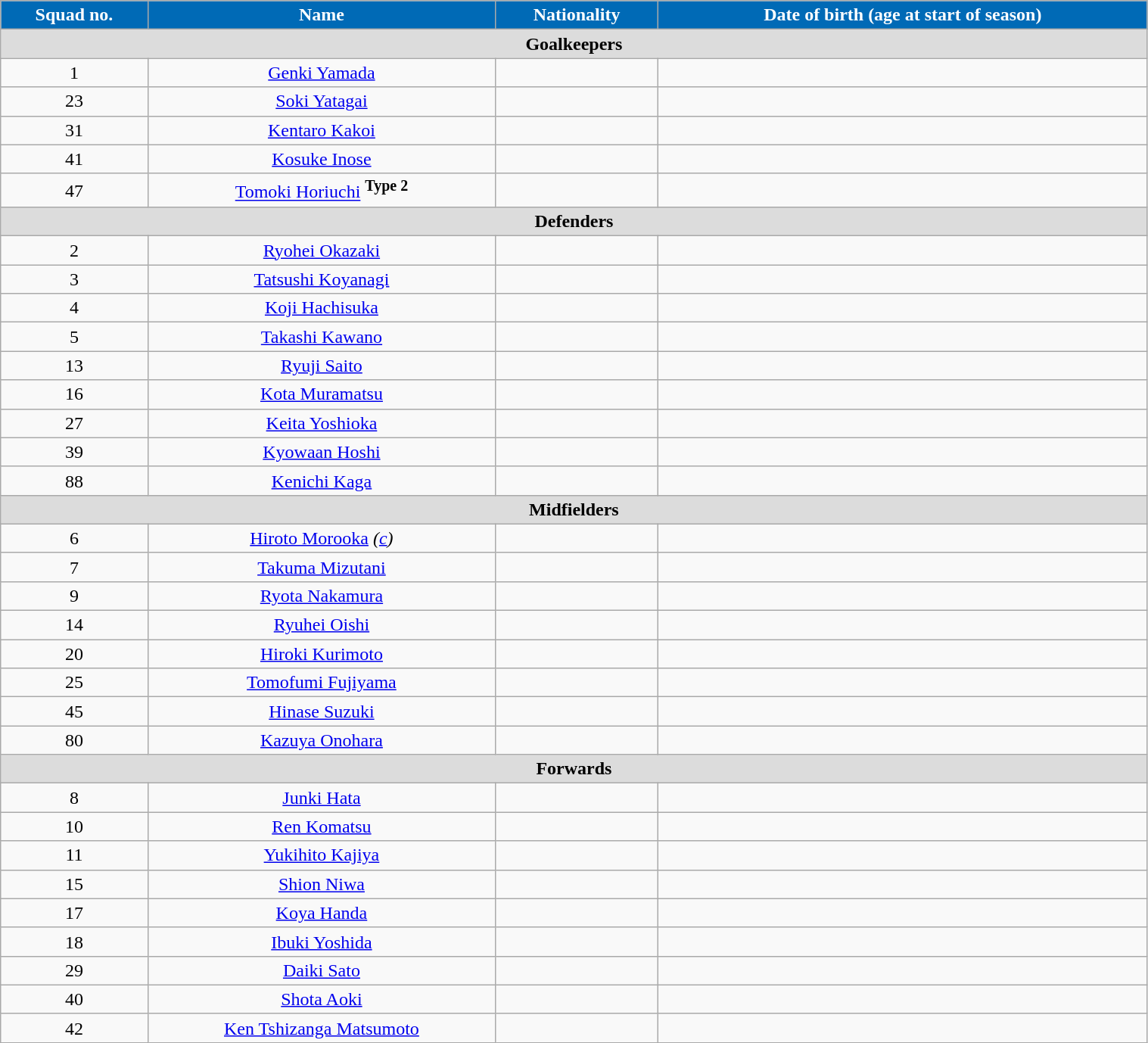<table class="wikitable" style="text-align:center;width:80%">
<tr>
<th style="background:#006AB6; color:#ffffff; text-align:center;">Squad no.</th>
<th style="background:#006AB6; color:#ffffff; text-align:center;">Name</th>
<th style="background:#006AB6; color:#ffffff; text-align:center;">Nationality</th>
<th style="background:#006AB6; color:#ffffff; text-align:center;">Date of birth (age at start of season)</th>
</tr>
<tr>
<th colspan="5" style="background:#dcdcdc; text-align:center;">Goalkeepers</th>
</tr>
<tr>
<td>1</td>
<td><a href='#'>Genki Yamada</a></td>
<td></td>
<td></td>
</tr>
<tr>
<td>23</td>
<td><a href='#'>Soki Yatagai</a></td>
<td></td>
<td></td>
</tr>
<tr>
<td>31</td>
<td><a href='#'>Kentaro Kakoi</a></td>
<td></td>
<td></td>
</tr>
<tr>
<td>41</td>
<td><a href='#'>Kosuke Inose</a></td>
<td></td>
<td></td>
</tr>
<tr>
<td>47</td>
<td><a href='#'>Tomoki Horiuchi</a> <sup><strong>Type 2</strong></sup></td>
<td></td>
<td></td>
</tr>
<tr>
<th colspan="5" style="background:#dcdcdc; text-align:center;">Defenders</th>
</tr>
<tr>
<td>2</td>
<td><a href='#'>Ryohei Okazaki</a></td>
<td></td>
<td></td>
</tr>
<tr>
<td>3</td>
<td><a href='#'>Tatsushi Koyanagi</a></td>
<td></td>
<td></td>
</tr>
<tr>
<td>4</td>
<td><a href='#'>Koji Hachisuka</a></td>
<td></td>
<td></td>
</tr>
<tr>
<td>5</td>
<td><a href='#'>Takashi Kawano</a></td>
<td></td>
<td></td>
</tr>
<tr>
<td>13</td>
<td><a href='#'>Ryuji Saito</a></td>
<td></td>
<td></td>
</tr>
<tr>
<td>16</td>
<td><a href='#'>Kota Muramatsu</a></td>
<td></td>
<td></td>
</tr>
<tr>
<td>27</td>
<td><a href='#'>Keita Yoshioka</a></td>
<td></td>
<td></td>
</tr>
<tr>
<td>39</td>
<td><a href='#'>Kyowaan Hoshi</a></td>
<td></td>
<td></td>
</tr>
<tr>
<td>88</td>
<td><a href='#'>Kenichi Kaga</a></td>
<td></td>
<td></td>
</tr>
<tr>
<th colspan="5" style="background:#dcdcdc; text-align:center;">Midfielders</th>
</tr>
<tr>
<td>6</td>
<td><a href='#'>Hiroto Morooka</a> <em>(<a href='#'>c</a>)</em></td>
<td></td>
<td></td>
</tr>
<tr>
<td>7</td>
<td><a href='#'>Takuma Mizutani</a></td>
<td></td>
<td></td>
</tr>
<tr>
<td>9</td>
<td><a href='#'>Ryota Nakamura</a></td>
<td></td>
<td></td>
</tr>
<tr>
<td>14</td>
<td><a href='#'>Ryuhei Oishi</a></td>
<td></td>
<td></td>
</tr>
<tr>
<td>20</td>
<td><a href='#'>Hiroki Kurimoto</a></td>
<td></td>
<td></td>
</tr>
<tr>
<td>25</td>
<td><a href='#'>Tomofumi Fujiyama</a></td>
<td></td>
<td></td>
</tr>
<tr>
<td>45</td>
<td><a href='#'>Hinase Suzuki</a></td>
<td></td>
<td></td>
</tr>
<tr>
<td>80</td>
<td><a href='#'>Kazuya Onohara</a></td>
<td></td>
<td></td>
</tr>
<tr>
<th colspan="12" style="background:#dcdcdc; text-align:center;">Forwards</th>
</tr>
<tr>
<td>8</td>
<td><a href='#'>Junki Hata</a></td>
<td></td>
<td></td>
</tr>
<tr>
<td>10</td>
<td><a href='#'>Ren Komatsu</a></td>
<td></td>
<td></td>
</tr>
<tr>
<td>11</td>
<td><a href='#'>Yukihito Kajiya</a></td>
<td></td>
<td></td>
</tr>
<tr>
<td>15</td>
<td><a href='#'>Shion Niwa</a></td>
<td></td>
<td></td>
</tr>
<tr>
<td>17</td>
<td><a href='#'>Koya Handa</a></td>
<td></td>
<td></td>
</tr>
<tr>
<td>18</td>
<td><a href='#'>Ibuki Yoshida</a></td>
<td></td>
<td></td>
</tr>
<tr>
<td>29</td>
<td><a href='#'>Daiki Sato</a></td>
<td></td>
<td></td>
</tr>
<tr>
<td>40</td>
<td><a href='#'>Shota Aoki</a></td>
<td></td>
<td></td>
</tr>
<tr>
<td>42</td>
<td><a href='#'>Ken Tshizanga Matsumoto</a></td>
<td></td>
<td></td>
</tr>
</table>
